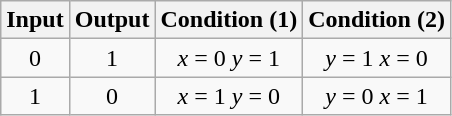<table class="wikitable" style="text-align:center">
<tr>
<th>Input</th>
<th>Output</th>
<th>Condition (1)</th>
<th>Condition (2)</th>
</tr>
<tr>
<td>0</td>
<td>1</td>
<td><em>x</em> = 0 <em>y</em> = 1</td>
<td><em>y</em> = 1 <em>x</em> = 0</td>
</tr>
<tr>
<td>1</td>
<td>0</td>
<td><em>x</em> = 1 <em>y</em> = 0</td>
<td><em>y</em> = 0 <em>x</em> = 1</td>
</tr>
</table>
